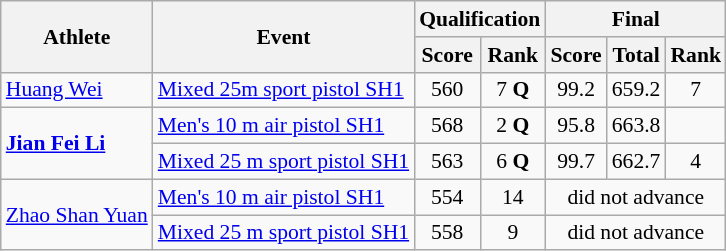<table class=wikitable style="font-size:90%">
<tr>
<th rowspan="2">Athlete</th>
<th rowspan="2">Event</th>
<th colspan="2">Qualification</th>
<th colspan="3">Final</th>
</tr>
<tr>
<th>Score</th>
<th>Rank</th>
<th>Score</th>
<th>Total</th>
<th>Rank</th>
</tr>
<tr>
<td><a href='#'>Huang Wei</a></td>
<td><a href='#'>Mixed 25m sport pistol SH1</a></td>
<td align=center>560</td>
<td align=center>7 <strong>Q</strong></td>
<td align=center>99.2</td>
<td align=center>659.2</td>
<td align=center>7</td>
</tr>
<tr>
<td rowspan="2"><strong><a href='#'>Jian Fei Li</a></strong></td>
<td><a href='#'>Men's 10 m air pistol SH1</a></td>
<td align=center>568</td>
<td align=center>2 <strong>Q</strong></td>
<td align=center>95.8</td>
<td align=center>663.8</td>
<td align=center></td>
</tr>
<tr>
<td><a href='#'>Mixed 25 m sport pistol SH1</a></td>
<td align=center>563</td>
<td align=center>6 <strong>Q</strong></td>
<td align=center>99.7</td>
<td align=center>662.7</td>
<td align=center>4</td>
</tr>
<tr>
<td rowspan="2"><a href='#'>Zhao Shan Yuan</a></td>
<td><a href='#'>Men's 10 m air pistol SH1</a></td>
<td align=center>554</td>
<td align=center>14</td>
<td align=center colspan="3">did not advance</td>
</tr>
<tr>
<td><a href='#'>Mixed 25 m sport pistol SH1</a></td>
<td align=center>558</td>
<td align=center>9</td>
<td align=center colspan="3">did not advance</td>
</tr>
</table>
